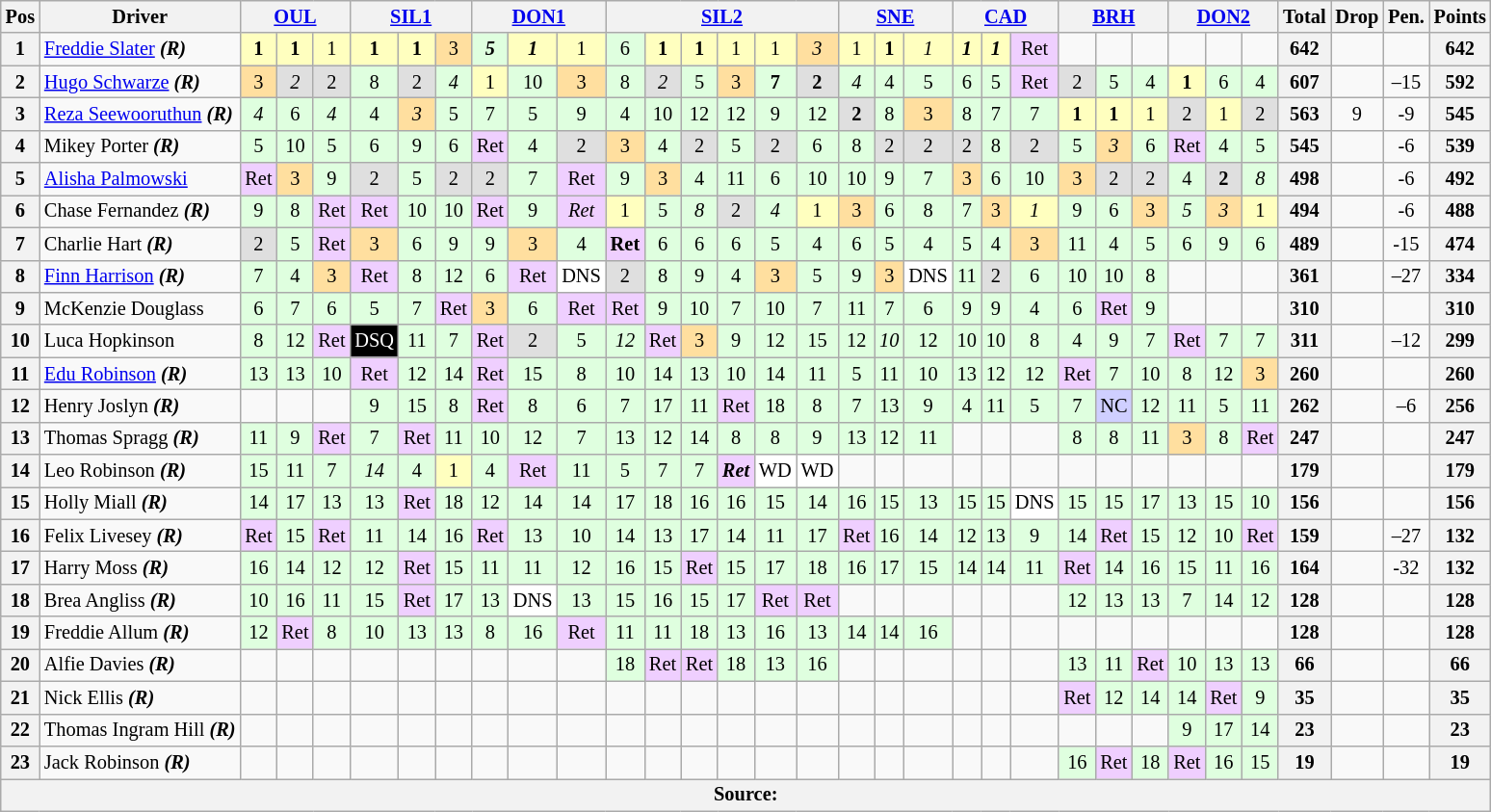<table class="wikitable" style="font-size: 85%; text-align: center;">
<tr valign="top">
<th valign="middle">Pos</th>
<th valign="middle">Driver</th>
<th colspan=3><a href='#'>OUL</a></th>
<th colspan=3><a href='#'>SIL1</a></th>
<th colspan=3><a href='#'>DON1</a></th>
<th colspan=6><a href='#'>SIL2</a></th>
<th colspan=3><a href='#'>SNE</a></th>
<th colspan=3><a href='#'>CAD</a></th>
<th colspan=3><a href='#'>BRH</a></th>
<th colspan=3><a href='#'>DON2</a></th>
<th valign=middle>Total</th>
<th valign=middle>Drop</th>
<th valign=middle>Pen.</th>
<th valign=middle>Points</th>
</tr>
<tr>
<th>1</th>
<td align=left> <a href='#'>Freddie Slater</a> <strong><em>(R)</em></strong></td>
<td style="background:#ffffbf;"><strong>1</strong></td>
<td style="background:#ffffbf;"><strong>1</strong></td>
<td style="background:#ffffbf;">1</td>
<td style="background:#ffffbf;"><strong>1</strong></td>
<td style="background:#ffffbf;"><strong>1</strong></td>
<td style="background:#ffdf9f;">3</td>
<td style="background:#dfffdf;"><strong><em>5</em></strong></td>
<td style="background:#ffffbf;"><strong><em>1</em></strong></td>
<td style="background:#ffffbf;">1</td>
<td style="background:#dfffdf;">6</td>
<td style="background:#ffffbf;"><strong>1</strong></td>
<td style="background:#ffffbf;"><strong>1</strong></td>
<td style="background:#ffffbf;">1</td>
<td style="background:#ffffbf;">1</td>
<td style="background:#ffdf9f;"><em>3</em></td>
<td style="background:#ffffbf;">1</td>
<td style="background:#ffffbf;"><strong>1</strong></td>
<td style="background:#ffffbf;"><em>1</em></td>
<td style="background:#ffffbf;"><strong><em>1</em></strong></td>
<td style="background:#ffffbf;"><strong><em>1</em></strong></td>
<td style="background:#efcfff;">Ret</td>
<td></td>
<td></td>
<td></td>
<td></td>
<td></td>
<td></td>
<th>642</th>
<td></td>
<td></td>
<th>642</th>
</tr>
<tr>
<th>2</th>
<td align=left> <a href='#'>Hugo Schwarze</a> <strong><em>(R)</em></strong></td>
<td style="background:#ffdf9f;">3</td>
<td style="background:#dfdfdf;"><em>2</em></td>
<td style="background:#dfdfdf;">2</td>
<td style="background:#dfffdf;">8</td>
<td style="background:#dfdfdf;">2</td>
<td style="background:#dfffdf;"><em>4</em></td>
<td style="background:#ffffbf;">1</td>
<td style="background:#dfffdf;">10</td>
<td style="background:#ffdf9f;">3</td>
<td style="background:#dfffdf;">8</td>
<td style="background:#dfdfdf;"><em>2</em></td>
<td style="background:#dfffdf;">5</td>
<td style="background:#ffdf9f;">3</td>
<td style="background:#dfffdf;"><strong>7</strong></td>
<td style="background:#dfdfdf;"><strong>2</strong></td>
<td style="background:#dfffdf;"><em>4</em></td>
<td style="background:#dfffdf;">4</td>
<td style="background:#dfffdf;">5</td>
<td style="background:#dfffdf;">6</td>
<td style="background:#dfffdf;">5</td>
<td style="background:#efcfff;">Ret</td>
<td style="background:#dfdfdf;">2</td>
<td style="background:#dfffdf;">5</td>
<td style="background:#dfffdf;">4</td>
<td style="background:#ffffbf;"><strong>1</strong></td>
<td style="background:#dfffdf;">6</td>
<td style="background:#dfffdf;">4</td>
<th>607</th>
<td></td>
<td>–15</td>
<th>592</th>
</tr>
<tr>
<th>3</th>
<td align=left nowrap> <a href='#'>Reza Seewooruthun</a> <strong><em>(R)</em></strong></td>
<td style="background:#dfffdf;"><em>4</em></td>
<td style="background:#dfffdf;">6</td>
<td style="background:#dfffdf;"><em>4</em></td>
<td style="background:#dfffdf;">4</td>
<td style="background:#ffdf9f;"><em>3</em></td>
<td style="background:#dfffdf;">5</td>
<td style="background:#dfffdf;">7</td>
<td style="background:#dfffdf;">5</td>
<td style="background:#dfffdf;">9</td>
<td style="background:#dfffdf;">4</td>
<td style="background:#dfffdf;">10</td>
<td style="background:#dfffdf;">12</td>
<td style="background:#dfffdf;">12</td>
<td style="background:#dfffdf;">9</td>
<td style="background:#dfffdf;">12</td>
<td style="background:#dfdfdf;"><strong>2</strong></td>
<td style="background:#dfffdf;">8</td>
<td style="background:#ffdf9f;">3</td>
<td style="background:#dfffdf;">8</td>
<td style="background:#dfffdf;">7</td>
<td style="background:#dfffdf;">7</td>
<td style="background:#ffffbf;"><strong>1</strong></td>
<td style="background:#ffffbf;"><strong>1</strong></td>
<td style="background:#ffffbf;">1</td>
<td style="background:#dfdfdf;">2</td>
<td style="background:#ffffbf;">1</td>
<td style="background:#dfdfdf;">2</td>
<th>563</th>
<td>9</td>
<td>-9</td>
<th>545</th>
</tr>
<tr>
<th>4</th>
<td align=left> Mikey Porter <strong><em>(R)</em></strong></td>
<td style="background:#dfffdf;">5</td>
<td style="background:#dfffdf;">10</td>
<td style="background:#dfffdf;">5</td>
<td style="background:#dfffdf;">6</td>
<td style="background:#dfffdf;">9</td>
<td style="background:#dfffdf;">6</td>
<td style="background:#efcfff;">Ret</td>
<td style="background:#dfffdf;">4</td>
<td style="background:#dfdfdf;">2</td>
<td style="background:#ffdf9f;">3</td>
<td style="background:#dfffdf;">4</td>
<td style="background:#dfdfdf;">2</td>
<td style="background:#dfffdf;">5</td>
<td style="background:#dfdfdf;">2</td>
<td style="background:#dfffdf;">6</td>
<td style="background:#dfffdf;">8</td>
<td style="background:#dfdfdf;">2</td>
<td style="background:#dfdfdf;">2</td>
<td style="background:#dfdfdf;">2</td>
<td style="background:#dfffdf;">8</td>
<td style="background:#dfdfdf;">2</td>
<td style="background:#dfffdf;">5</td>
<td style="background:#ffdf9f;"><em>3</em></td>
<td style="background:#dfffdf;">6</td>
<td style="background:#efcfff;">Ret</td>
<td style="background:#dfffdf;">4</td>
<td style="background:#dfffdf;">5</td>
<th>545</th>
<td></td>
<td>-6</td>
<th>539</th>
</tr>
<tr>
<th>5</th>
<td align=left> <a href='#'>Alisha Palmowski</a></td>
<td style="background:#efcfff;">Ret</td>
<td style="background:#ffdf9f;">3</td>
<td style="background:#dfffdf;">9</td>
<td style="background:#dfdfdf;">2</td>
<td style="background:#dfffdf;">5</td>
<td style="background:#dfdfdf;">2</td>
<td style="background:#dfdfdf;">2</td>
<td style="background:#dfffdf;">7</td>
<td style="background:#efcfff;">Ret</td>
<td style="background:#dfffdf;">9</td>
<td style="background:#ffdf9f;">3</td>
<td style="background:#dfffdf;">4</td>
<td style="background:#dfffdf;">11</td>
<td style="background:#dfffdf;">6</td>
<td style="background:#dfffdf;">10</td>
<td style="background:#dfffdf;">10</td>
<td style="background:#dfffdf;">9</td>
<td style="background:#dfffdf;">7</td>
<td style="background:#ffdf9f;">3</td>
<td style="background:#dfffdf;">6</td>
<td style="background:#dfffdf;">10</td>
<td style="background:#ffdf9f;">3</td>
<td style="background:#dfdfdf;">2</td>
<td style="background:#dfdfdf;">2</td>
<td style="background:#dfffdf;">4</td>
<td style="background:#dfdfdf;"><strong>2</strong></td>
<td style="background:#dfffdf;"><em>8</em></td>
<th>498</th>
<td></td>
<td>-6</td>
<th>492</th>
</tr>
<tr>
<th>6</th>
<td align=left> Chase Fernandez <strong><em>(R)</em></strong></td>
<td style="background:#dfffdf;">9</td>
<td style="background:#dfffdf;">8</td>
<td style="background:#efcfff;">Ret</td>
<td style="background:#efcfff;">Ret</td>
<td style="background:#dfffdf;">10</td>
<td style="background:#dfffdf;">10</td>
<td style="background:#efcfff;">Ret</td>
<td style="background:#dfffdf;">9</td>
<td style="background:#efcfff;"><em>Ret</em></td>
<td style="background:#ffffbf;">1</td>
<td style="background:#dfffdf;">5</td>
<td style="background:#dfffdf;"><em>8</em></td>
<td style="background:#dfdfdf;">2</td>
<td style="background:#dfffdf;"><em>4</em></td>
<td style="background:#ffffbf;">1</td>
<td style="background:#ffdf9f;">3</td>
<td style="background:#dfffdf;">6</td>
<td style="background:#dfffdf;">8</td>
<td style="background:#dfffdf;">7</td>
<td style="background:#ffdf9f;">3</td>
<td style="background:#ffffbf;"><em>1</em></td>
<td style="background:#dfffdf;">9</td>
<td style="background:#dfffdf;">6</td>
<td style="background:#ffdf9f;">3</td>
<td style="background:#dfffdf;"><em>5</em></td>
<td style="background:#ffdf9f;"><em>3</em></td>
<td style="background:#ffffbf;">1</td>
<th>494</th>
<td></td>
<td>-6</td>
<th>488</th>
</tr>
<tr>
<th>7</th>
<td align=left> Charlie Hart <strong><em>(R)</em></strong></td>
<td style="background:#dfdfdf;">2</td>
<td style="background:#dfffdf;">5</td>
<td style="background:#efcfff;">Ret</td>
<td style="background:#ffdf9f;">3</td>
<td style="background:#dfffdf;">6</td>
<td style="background:#dfffdf;">9</td>
<td style="background:#dfffdf;">9</td>
<td style="background:#ffdf9f;">3</td>
<td style="background:#dfffdf;">4</td>
<td style="background:#efcfff;"><strong>Ret</strong></td>
<td style="background:#dfffdf;">6</td>
<td style="background:#dfffdf;">6</td>
<td style="background:#dfffdf;">6</td>
<td style="background:#dfffdf;">5</td>
<td style="background:#dfffdf;">4</td>
<td style="background:#dfffdf;">6</td>
<td style="background:#dfffdf;">5</td>
<td style="background:#dfffdf;">4</td>
<td style="background:#dfffdf;">5</td>
<td style="background:#dfffdf;">4</td>
<td style="background:#ffdf9f;">3</td>
<td style="background:#dfffdf;">11</td>
<td style="background:#dfffdf;">4</td>
<td style="background:#dfffdf;">5</td>
<td style="background:#dfffdf;">6</td>
<td style="background:#dfffdf;">9</td>
<td style="background:#dfffdf;">6</td>
<th>489</th>
<td></td>
<td>-15</td>
<th>474</th>
</tr>
<tr>
<th>8</th>
<td align=left> <a href='#'>Finn Harrison</a> <strong><em>(R)</em></strong></td>
<td style="background:#dfffdf;">7</td>
<td style="background:#dfffdf;">4</td>
<td style="background:#ffdf9f;">3</td>
<td style="background:#efcfff;">Ret</td>
<td style="background:#dfffdf;">8</td>
<td style="background:#dfffdf;">12</td>
<td style="background:#dfffdf;">6</td>
<td style="background:#efcfff;">Ret</td>
<td style="background:#ffffff;">DNS</td>
<td style="background:#dfdfdf;">2</td>
<td style="background:#dfffdf;">8</td>
<td style="background:#dfffdf;">9</td>
<td style="background:#dfffdf;">4</td>
<td style="background:#ffdf9f;">3</td>
<td style="background:#dfffdf;">5</td>
<td style="background:#dfffdf;">9</td>
<td style="background:#ffdf9f;">3</td>
<td style="background:#ffffff;">DNS</td>
<td style="background:#dfffdf;">11</td>
<td style="background:#dfdfdf;">2</td>
<td style="background:#dfffdf;">6</td>
<td style="background:#dfffdf;">10</td>
<td style="background:#dfffdf;">10</td>
<td style="background:#dfffdf;">8</td>
<td></td>
<td></td>
<td></td>
<th>361</th>
<td></td>
<td>–27</td>
<th>334</th>
</tr>
<tr>
<th>9</th>
<td align=left> McKenzie Douglass</td>
<td style="background:#dfffdf;">6</td>
<td style="background:#dfffdf;">7</td>
<td style="background:#dfffdf;">6</td>
<td style="background:#dfffdf;">5</td>
<td style="background:#dfffdf;">7</td>
<td style="background:#efcfff;">Ret</td>
<td style="background:#ffdf9f;">3</td>
<td style="background:#dfffdf;">6</td>
<td style="background:#efcfff;">Ret</td>
<td style="background:#efcfff;">Ret</td>
<td style="background:#dfffdf;">9</td>
<td style="background:#dfffdf;">10</td>
<td style="background:#dfffdf;">7</td>
<td style="background:#dfffdf;">10</td>
<td style="background:#dfffdf;">7</td>
<td style="background:#dfffdf;">11</td>
<td style="background:#dfffdf;">7</td>
<td style="background:#dfffdf;">6</td>
<td style="background:#dfffdf;">9</td>
<td style="background:#dfffdf;">9</td>
<td style="background:#dfffdf;">4</td>
<td style="background:#dfffdf;">6</td>
<td style="background:#efcfff;">Ret</td>
<td style="background:#dfffdf;">9</td>
<td></td>
<td></td>
<td></td>
<th>310</th>
<td></td>
<td></td>
<th>310</th>
</tr>
<tr>
<th>10</th>
<td align=left> Luca Hopkinson</td>
<td style="background:#dfffdf;">8</td>
<td style="background:#dfffdf;">12</td>
<td style="background:#efcfff;">Ret</td>
<td style="background-color:#000000;color:white">DSQ</td>
<td style="background:#dfffdf;">11</td>
<td style="background:#dfffdf;">7</td>
<td style="background:#efcfff;">Ret</td>
<td style="background:#dfdfdf;">2</td>
<td style="background:#dfffdf;">5</td>
<td style="background:#dfffdf;"><em>12</em></td>
<td style="background:#efcfff;">Ret</td>
<td style="background:#ffdf9f;">3</td>
<td style="background:#dfffdf;">9</td>
<td style="background:#dfffdf;">12</td>
<td style="background:#dfffdf;">15</td>
<td style="background:#dfffdf;">12</td>
<td style="background:#dfffdf;"><em>10</em></td>
<td style="background:#dfffdf;">12</td>
<td style="background:#dfffdf;">10</td>
<td style="background:#dfffdf;">10</td>
<td style="background:#dfffdf;">8</td>
<td style="background:#dfffdf;">4</td>
<td style="background:#dfffdf;">9</td>
<td style="background:#dfffdf;">7</td>
<td style="background:#efcfff;">Ret</td>
<td style="background:#dfffdf;">7</td>
<td style="background:#dfffdf;">7</td>
<th>311</th>
<td></td>
<td>–12</td>
<th>299</th>
</tr>
<tr>
<th>11</th>
<td align=left> <a href='#'>Edu Robinson</a> <strong><em>(R)</em></strong></td>
<td style="background:#dfffdf;">13</td>
<td style="background:#dfffdf;">13</td>
<td style="background:#dfffdf;">10</td>
<td style="background:#efcfff;">Ret</td>
<td style="background:#dfffdf;">12</td>
<td style="background:#dfffdf;">14</td>
<td style="background:#efcfff;">Ret</td>
<td style="background:#dfffdf;">15</td>
<td style="background:#dfffdf;">8</td>
<td style="background:#dfffdf;">10</td>
<td style="background:#dfffdf;">14</td>
<td style="background:#dfffdf;">13</td>
<td style="background:#dfffdf;">10</td>
<td style="background:#dfffdf;">14</td>
<td style="background:#dfffdf;">11</td>
<td style="background:#dfffdf;">5</td>
<td style="background:#dfffdf;">11</td>
<td style="background:#dfffdf;">10</td>
<td style="background:#dfffdf;">13</td>
<td style="background:#dfffdf;">12</td>
<td style="background:#dfffdf;">12</td>
<td style="background:#efcfff;">Ret</td>
<td style="background:#dfffdf;">7</td>
<td style="background:#dfffdf;">10</td>
<td style="background:#dfffdf;">8</td>
<td style="background:#dfffdf;">12</td>
<td style="background:#ffdf9f;">3</td>
<th>260</th>
<td></td>
<td></td>
<th>260</th>
</tr>
<tr>
<th>12</th>
<td align=left> Henry Joslyn <strong><em>(R)</em></strong></td>
<td></td>
<td></td>
<td></td>
<td style="background:#dfffdf;">9</td>
<td style="background:#dfffdf;">15</td>
<td style="background:#dfffdf;">8</td>
<td style="background:#efcfff;">Ret</td>
<td style="background:#dfffdf;">8</td>
<td style="background:#dfffdf;">6</td>
<td style="background:#dfffdf;">7</td>
<td style="background:#dfffdf;">17</td>
<td style="background:#dfffdf;">11</td>
<td style="background:#efcfff;">Ret</td>
<td style="background:#dfffdf;">18</td>
<td style="background:#dfffdf;">8</td>
<td style="background:#dfffdf;">7</td>
<td style="background:#dfffdf;">13</td>
<td style="background:#dfffdf;">9</td>
<td style="background:#dfffdf;">4</td>
<td style="background:#dfffdf;">11</td>
<td style="background:#dfffdf;">5</td>
<td style="background:#dfffdf;">7</td>
<td style="background:#cfcfff;">NC</td>
<td style="background:#dfffdf;">12</td>
<td style="background:#dfffdf;">11</td>
<td style="background:#dfffdf;">5</td>
<td style="background:#dfffdf;">11</td>
<th>262</th>
<td></td>
<td>–6</td>
<th>256</th>
</tr>
<tr>
<th>13</th>
<td align=left> Thomas Spragg <strong><em>(R)</em></strong></td>
<td style="background:#dfffdf;">11</td>
<td style="background:#dfffdf;">9</td>
<td style="background:#efcfff;">Ret</td>
<td style="background:#dfffdf;">7</td>
<td style="background:#efcfff;">Ret</td>
<td style="background:#dfffdf;">11</td>
<td style="background:#dfffdf;">10</td>
<td style="background:#dfffdf;">12</td>
<td style="background:#dfffdf;">7</td>
<td style="background:#dfffdf;">13</td>
<td style="background:#dfffdf;">12</td>
<td style="background:#dfffdf;">14</td>
<td style="background:#dfffdf;">8</td>
<td style="background:#dfffdf;">8</td>
<td style="background:#dfffdf;">9</td>
<td style="background:#dfffdf;">13</td>
<td style="background:#dfffdf;">12</td>
<td style="background:#dfffdf;">11</td>
<td></td>
<td></td>
<td></td>
<td style="background:#dfffdf;">8</td>
<td style="background:#dfffdf;">8</td>
<td style="background:#dfffdf;">11</td>
<td style="background:#ffdf9f;">3</td>
<td style="background:#dfffdf;">8</td>
<td style="background:#efcfff;">Ret</td>
<th>247</th>
<td></td>
<td></td>
<th>247</th>
</tr>
<tr>
<th>14</th>
<td align=left> Leo Robinson <strong><em>(R)</em></strong></td>
<td style="background:#dfffdf;">15</td>
<td style="background:#dfffdf;">11</td>
<td style="background:#dfffdf;">7</td>
<td style="background:#dfffdf;"><em>14</em></td>
<td style="background:#dfffdf;">4</td>
<td style="background:#ffffbf;">1</td>
<td style="background:#dfffdf;">4</td>
<td style="background:#efcfff;">Ret</td>
<td style="background:#dfffdf;">11</td>
<td style="background:#dfffdf;">5</td>
<td style="background:#dfffdf;">7</td>
<td style="background:#dfffdf;">7</td>
<td style="background:#efcfff;"><strong><em>Ret</em></strong></td>
<td style="background:#ffffff;">WD</td>
<td style="background:#ffffff;">WD</td>
<td></td>
<td></td>
<td></td>
<td></td>
<td></td>
<td></td>
<td></td>
<td></td>
<td></td>
<td></td>
<td></td>
<td></td>
<th>179</th>
<td></td>
<td></td>
<th>179</th>
</tr>
<tr>
<th>15</th>
<td align=left> Holly Miall <strong><em>(R)</em></strong></td>
<td style="background:#dfffdf;">14</td>
<td style="background:#dfffdf;">17</td>
<td style="background:#dfffdf;">13</td>
<td style="background:#dfffdf;">13</td>
<td style="background:#efcfff;">Ret</td>
<td style="background:#dfffdf;">18</td>
<td style="background:#dfffdf;">12</td>
<td style="background:#dfffdf;">14</td>
<td style="background:#dfffdf;">14</td>
<td style="background:#dfffdf;">17</td>
<td style="background:#dfffdf;">18</td>
<td style="background:#dfffdf;">16</td>
<td style="background:#dfffdf;">16</td>
<td style="background:#dfffdf;">15</td>
<td style="background:#dfffdf;">14</td>
<td style="background:#dfffdf;">16</td>
<td style="background:#dfffdf;">15</td>
<td style="background:#dfffdf;">13</td>
<td style="background:#dfffdf;">15</td>
<td style="background:#dfffdf;">15</td>
<td style="background:#ffffff;">DNS</td>
<td style="background:#dfffdf;">15</td>
<td style="background:#dfffdf;">15</td>
<td style="background:#dfffdf;">17</td>
<td style="background:#dfffdf;">13</td>
<td style="background:#dfffdf;">15</td>
<td style="background:#dfffdf;">10</td>
<th>156</th>
<td></td>
<td></td>
<th>156</th>
</tr>
<tr>
<th>16</th>
<td align=left> Felix Livesey <strong><em>(R)</em></strong></td>
<td style="background:#efcfff;">Ret</td>
<td style="background:#dfffdf;">15</td>
<td style="background:#efcfff;">Ret</td>
<td style="background:#dfffdf;">11</td>
<td style="background:#dfffdf;">14</td>
<td style="background:#dfffdf;">16</td>
<td style="background:#efcfff;">Ret</td>
<td style="background:#dfffdf;">13</td>
<td style="background:#dfffdf;">10</td>
<td style="background:#dfffdf;">14</td>
<td style="background:#dfffdf;">13</td>
<td style="background:#dfffdf;">17</td>
<td style="background:#dfffdf;">14</td>
<td style="background:#dfffdf;">11</td>
<td style="background:#dfffdf;">17</td>
<td style="background:#efcfff;">Ret</td>
<td style="background:#dfffdf;">16</td>
<td style="background:#dfffdf;">14</td>
<td style="background:#dfffdf;">12</td>
<td style="background:#dfffdf;">13</td>
<td style="background:#dfffdf;">9</td>
<td style="background:#dfffdf;">14</td>
<td style="background:#efcfff;">Ret</td>
<td style="background:#dfffdf;">15</td>
<td style="background:#dfffdf;">12</td>
<td style="background:#dfffdf;">10</td>
<td style="background:#efcfff;">Ret</td>
<th>159</th>
<td></td>
<td>–27</td>
<th>132</th>
</tr>
<tr>
<th>17</th>
<td align=left> Harry Moss <strong><em>(R)</em></strong></td>
<td style="background:#dfffdf;">16</td>
<td style="background:#dfffdf;">14</td>
<td style="background:#dfffdf;">12</td>
<td style="background:#dfffdf;">12</td>
<td style="background:#efcfff;">Ret</td>
<td style="background:#dfffdf;">15</td>
<td style="background:#dfffdf;">11</td>
<td style="background:#dfffdf;">11</td>
<td style="background:#dfffdf;">12</td>
<td style="background:#dfffdf;">16</td>
<td style="background:#dfffdf;">15</td>
<td style="background:#efcfff;">Ret</td>
<td style="background:#dfffdf;">15</td>
<td style="background:#dfffdf;">17</td>
<td style="background:#dfffdf;">18</td>
<td style="background:#dfffdf;">16</td>
<td style="background:#dfffdf;">17</td>
<td style="background:#dfffdf;">15</td>
<td style="background:#dfffdf;">14</td>
<td style="background:#dfffdf;">14</td>
<td style="background:#dfffdf;">11</td>
<td style="background:#efcfff;">Ret</td>
<td style="background:#dfffdf;">14</td>
<td style="background:#dfffdf;">16</td>
<td style="background:#dfffdf;">15</td>
<td style="background:#dfffdf;">11</td>
<td style="background:#dfffdf;">16</td>
<th>164</th>
<td></td>
<td>-32</td>
<th>132</th>
</tr>
<tr>
<th>18</th>
<td align=left> Brea Angliss <strong><em>(R)</em></strong></td>
<td style="background:#dfffdf;">10</td>
<td style="background:#dfffdf;">16</td>
<td style="background:#dfffdf;">11</td>
<td style="background:#dfffdf;">15</td>
<td style="background:#efcfff;">Ret</td>
<td style="background:#dfffdf;">17</td>
<td style="background:#dfffdf;">13</td>
<td style="background:#ffffff;">DNS</td>
<td style="background:#dfffdf;">13</td>
<td style="background:#dfffdf;">15</td>
<td style="background:#dfffdf;">16</td>
<td style="background:#dfffdf;">15</td>
<td style="background:#dfffdf;">17</td>
<td style="background:#efcfff;">Ret</td>
<td style="background:#efcfff;">Ret</td>
<td></td>
<td></td>
<td></td>
<td></td>
<td></td>
<td></td>
<td style="background:#dfffdf;">12</td>
<td style="background:#dfffdf;">13</td>
<td style="background:#dfffdf;">13</td>
<td style="background:#dfffdf;">7</td>
<td style="background:#dfffdf;">14</td>
<td style="background:#dfffdf;">12</td>
<th>128</th>
<td></td>
<td></td>
<th>128</th>
</tr>
<tr>
<th>19</th>
<td align=left> Freddie Allum <strong><em>(R)</em></strong></td>
<td style="background:#dfffdf;">12</td>
<td style="background:#efcfff;">Ret</td>
<td style="background:#dfffdf;">8</td>
<td style="background:#dfffdf;">10</td>
<td style="background:#dfffdf;">13</td>
<td style="background:#dfffdf;">13</td>
<td style="background:#dfffdf;">8</td>
<td style="background:#dfffdf;">16</td>
<td style="background:#efcfff;">Ret</td>
<td style="background:#dfffdf;">11</td>
<td style="background:#dfffdf;">11</td>
<td style="background:#dfffdf;">18</td>
<td style="background:#dfffdf;">13</td>
<td style="background:#dfffdf;">16</td>
<td style="background:#dfffdf;">13</td>
<td style="background:#dfffdf;">14</td>
<td style="background:#dfffdf;">14</td>
<td style="background:#dfffdf;">16</td>
<td></td>
<td></td>
<td></td>
<td></td>
<td></td>
<td></td>
<td></td>
<td></td>
<td></td>
<th>128</th>
<td></td>
<td></td>
<th>128</th>
</tr>
<tr>
<th>20</th>
<td align=left> Alfie Davies <strong><em>(R)</em></strong></td>
<td></td>
<td></td>
<td></td>
<td></td>
<td></td>
<td></td>
<td></td>
<td></td>
<td></td>
<td style="background:#dfffdf;">18</td>
<td style="background:#efcfff;">Ret</td>
<td style="background:#efcfff;">Ret</td>
<td style="background:#dfffdf;">18</td>
<td style="background:#dfffdf;">13</td>
<td style="background:#dfffdf;">16</td>
<td></td>
<td></td>
<td></td>
<td></td>
<td></td>
<td></td>
<td style="background:#dfffdf;">13</td>
<td style="background:#dfffdf;">11</td>
<td style="background:#efcfff;">Ret</td>
<td style="background:#dfffdf;">10</td>
<td style="background:#dfffdf;">13</td>
<td style="background:#dfffdf;">13</td>
<th>66</th>
<td></td>
<td></td>
<th>66</th>
</tr>
<tr>
<th>21</th>
<td align=left> Nick Ellis <strong><em>(R)</em></strong></td>
<td></td>
<td></td>
<td></td>
<td></td>
<td></td>
<td></td>
<td></td>
<td></td>
<td></td>
<td></td>
<td></td>
<td></td>
<td></td>
<td></td>
<td></td>
<td></td>
<td></td>
<td></td>
<td></td>
<td></td>
<td></td>
<td style="background:#efcfff;">Ret</td>
<td style="background:#dfffdf;">12</td>
<td style="background:#dfffdf;">14</td>
<td style="background:#dfffdf;">14</td>
<td style="background:#efcfff;">Ret</td>
<td style="background:#dfffdf;">9</td>
<th>35</th>
<td></td>
<td></td>
<th>35</th>
</tr>
<tr>
<th>22</th>
<td align=left> Thomas Ingram Hill <strong><em>(R)</em></strong></td>
<td></td>
<td></td>
<td></td>
<td></td>
<td></td>
<td></td>
<td></td>
<td></td>
<td></td>
<td></td>
<td></td>
<td></td>
<td></td>
<td></td>
<td></td>
<td></td>
<td></td>
<td></td>
<td></td>
<td></td>
<td></td>
<td></td>
<td></td>
<td></td>
<td style="background:#dfffdf;">9</td>
<td style="background:#dfffdf;">17</td>
<td style="background:#dfffdf;">14</td>
<th>23</th>
<td></td>
<td></td>
<th>23</th>
</tr>
<tr>
<th>23</th>
<td align=left> Jack Robinson <strong><em>(R)</em></strong></td>
<td></td>
<td></td>
<td></td>
<td></td>
<td></td>
<td></td>
<td></td>
<td></td>
<td></td>
<td></td>
<td></td>
<td></td>
<td></td>
<td></td>
<td></td>
<td></td>
<td></td>
<td></td>
<td></td>
<td></td>
<td></td>
<td style="background:#dfffdf;">16</td>
<td style="background:#efcfff;">Ret</td>
<td style="background:#dfffdf;">18</td>
<td style="background:#efcfff;">Ret</td>
<td style="background:#dfffdf;">16</td>
<td style="background:#dfffdf;">15</td>
<th>19</th>
<td></td>
<td></td>
<th>19</th>
</tr>
<tr>
<th colspan="33">Source:</th>
</tr>
</table>
